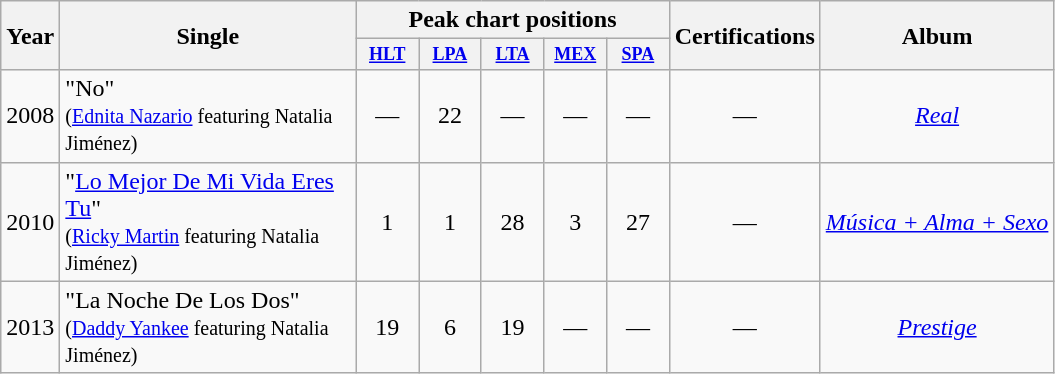<table class="wikitable" style="text-align:center;">
<tr>
<th rowspan="2">Year</th>
<th width="190" rowspan="2">Single</th>
<th colspan="5">Peak chart positions</th>
<th rowspan="2">Certifications</th>
<th rowspan="2">Album</th>
</tr>
<tr>
<th style="width:3em;font-size:75%;"><a href='#'>HLT</a></th>
<th style="width:3em;font-size:75%;"><a href='#'>LPA</a></th>
<th style="width:3em;font-size:75%;"><a href='#'>LTA</a></th>
<th style="width:3em;font-size:75%;"><a href='#'>MEX</a></th>
<th style="width:3em;font-size:75%;"><a href='#'>SPA</a><br></th>
</tr>
<tr>
<td rowspan="1">2008</td>
<td align="left">"No"<br><small>(<a href='#'>Ednita Nazario</a> featuring Natalia Jiménez)</small></td>
<td>—</td>
<td>22</td>
<td>—</td>
<td>—</td>
<td>—</td>
<td>—</td>
<td rowspan="1"><em><a href='#'>Real</a></em></td>
</tr>
<tr>
<td rowspan="1">2010</td>
<td align="left">"<a href='#'>Lo Mejor De Mi Vida Eres Tu</a>"<br><small>(<a href='#'>Ricky Martin</a> featuring Natalia Jiménez)</small></td>
<td>1</td>
<td>1</td>
<td>28</td>
<td>3</td>
<td>27</td>
<td>—</td>
<td rowspan="1"><em><a href='#'>Música + Alma + Sexo</a></em></td>
</tr>
<tr>
<td rowspan="1">2013</td>
<td align="left">"La Noche De Los Dos"<br><small>(<a href='#'>Daddy Yankee</a> featuring Natalia Jiménez)</small></td>
<td>19</td>
<td>6</td>
<td>19</td>
<td>—</td>
<td>—</td>
<td>—</td>
<td rowspan="1"><em><a href='#'>Prestige</a></em></td>
</tr>
</table>
